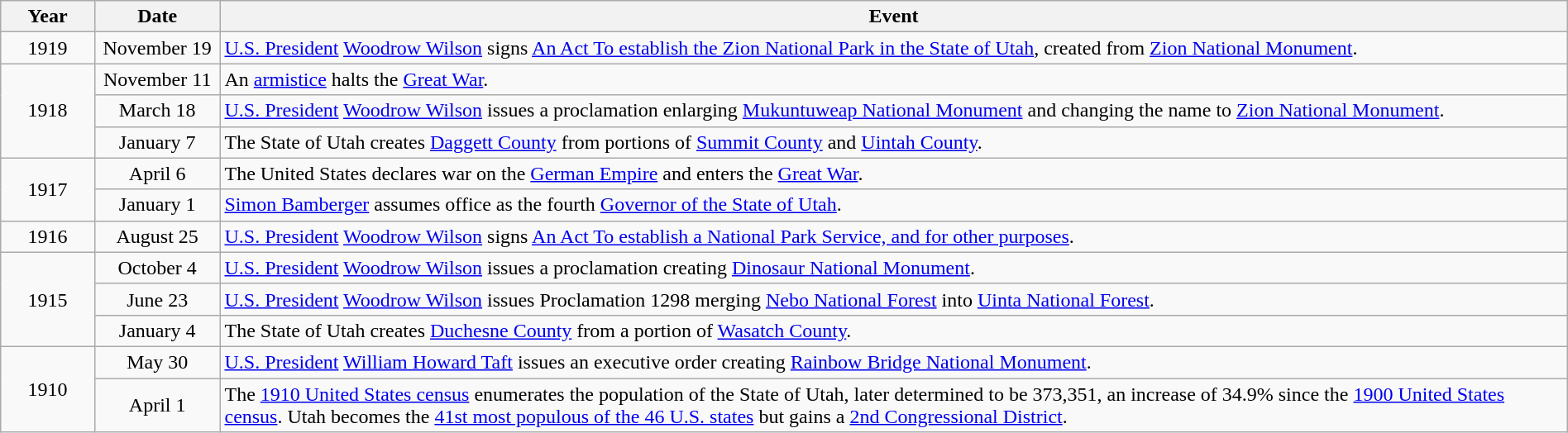<table class="wikitable" style="width:100%;">
<tr>
<th style="width:6%">Year</th>
<th style="width:8%">Date</th>
<th style="width:86%">Event</th>
</tr>
<tr>
<td align=center rowspan=1>1919</td>
<td align=center>November 19</td>
<td><a href='#'>U.S. President</a> <a href='#'>Woodrow Wilson</a> signs <a href='#'>An Act To establish the Zion National Park in the State of Utah</a>, created from <a href='#'>Zion National Monument</a>.</td>
</tr>
<tr>
<td align=center rowspan=3>1918</td>
<td align=center>November 11</td>
<td>An <a href='#'>armistice</a> halts the <a href='#'>Great War</a>.</td>
</tr>
<tr>
<td align=center>March 18</td>
<td><a href='#'>U.S. President</a> <a href='#'>Woodrow Wilson</a> issues a proclamation enlarging <a href='#'>Mukuntuweap National Monument</a> and changing the name to <a href='#'>Zion National Monument</a>.</td>
</tr>
<tr>
<td align=center>January 7</td>
<td>The State of Utah creates <a href='#'>Daggett County</a> from portions of <a href='#'>Summit County</a> and <a href='#'>Uintah County</a>.</td>
</tr>
<tr>
<td align=center rowspan=2>1917</td>
<td align=center>April 6</td>
<td>The United States declares war on the <a href='#'>German Empire</a> and enters the <a href='#'>Great War</a>.</td>
</tr>
<tr>
<td align=center>January 1</td>
<td><a href='#'>Simon Bamberger</a> assumes office as the fourth <a href='#'>Governor of the State of Utah</a>.</td>
</tr>
<tr>
<td align=center rowspan=1>1916</td>
<td align=center>August 25</td>
<td><a href='#'>U.S. President</a> <a href='#'>Woodrow Wilson</a> signs <a href='#'>An Act To establish a National Park Service, and for other purposes</a>.</td>
</tr>
<tr>
<td align=center rowspan=3>1915</td>
<td align=center>October 4</td>
<td><a href='#'>U.S. President</a> <a href='#'>Woodrow Wilson</a> issues a proclamation creating <a href='#'>Dinosaur National Monument</a>.</td>
</tr>
<tr>
<td align=center>June 23</td>
<td><a href='#'>U.S. President</a> <a href='#'>Woodrow Wilson</a> issues Proclamation 1298 merging <a href='#'>Nebo National Forest</a> into <a href='#'>Uinta National Forest</a>.</td>
</tr>
<tr>
<td align=center>January 4</td>
<td>The State of Utah creates <a href='#'>Duchesne County</a> from a portion of <a href='#'>Wasatch County</a>.</td>
</tr>
<tr>
<td align=center rowspan=2>1910</td>
<td align=center>May 30</td>
<td><a href='#'>U.S. President</a> <a href='#'>William Howard Taft</a> issues an executive order creating <a href='#'>Rainbow Bridge National Monument</a>.</td>
</tr>
<tr>
<td align=center>April 1</td>
<td>The <a href='#'>1910 United States census</a> enumerates the population of the State of Utah, later determined to be 373,351, an increase of 34.9% since the <a href='#'>1900 United States census</a>. Utah becomes the <a href='#'>41st most populous of the 46 U.S. states</a> but gains a <a href='#'>2nd Congressional District</a>.</td>
</tr>
</table>
